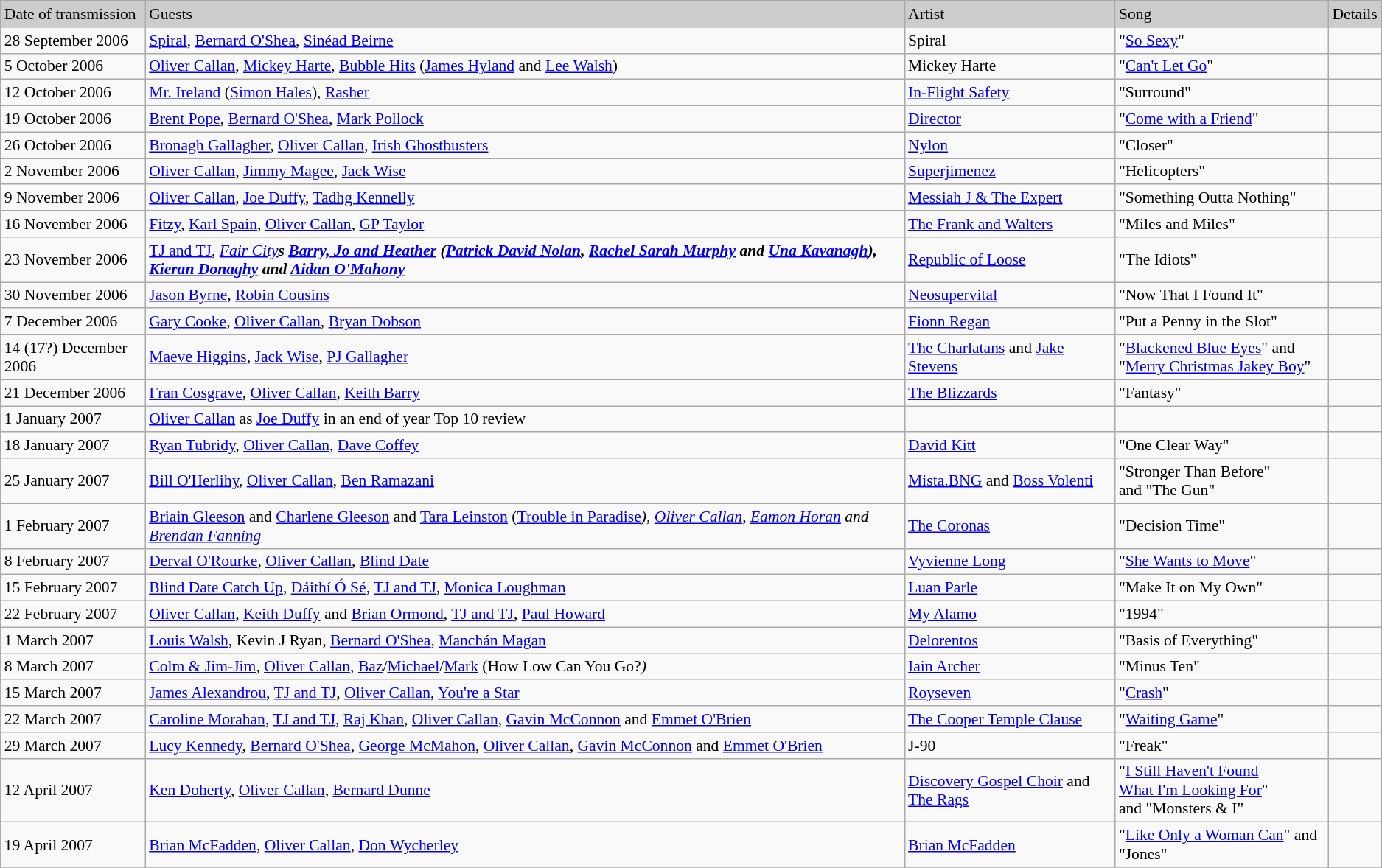<table class="wikitable" style="font-size:90%">
<tr bgcolor="#CCCCCC">
<td>Date of transmission</td>
<td>Guests</td>
<td>Artist</td>
<td>Song</td>
<td>Details</td>
</tr>
<tr>
<td>28 September 2006</td>
<td><a href='#'>Spiral</a>, <a href='#'>Bernard O'Shea</a>, <a href='#'>Sinéad Beirne</a></td>
<td>Spiral</td>
<td>"<a href='#'>So Sexy</a>"</td>
<td></td>
</tr>
<tr>
<td>5 October 2006</td>
<td><a href='#'>Oliver Callan</a>, <a href='#'>Mickey Harte</a>, <a href='#'>Bubble Hits</a> (<a href='#'>James Hyland</a> and <a href='#'>Lee Walsh</a>)</td>
<td>Mickey Harte</td>
<td>"<a href='#'>Can't Let Go</a>"</td>
<td></td>
</tr>
<tr>
<td>12 October 2006</td>
<td><a href='#'>Mr. Ireland</a> (<a href='#'>Simon Hales</a>), <a href='#'>Rasher</a></td>
<td><a href='#'>In-Flight Safety</a></td>
<td>"Surround"</td>
<td></td>
</tr>
<tr>
<td>19 October 2006</td>
<td><a href='#'>Brent Pope</a>, <a href='#'>Bernard O'Shea</a>, <a href='#'>Mark Pollock</a></td>
<td><a href='#'>Director</a></td>
<td>"<a href='#'>Come with a Friend</a>"</td>
<td></td>
</tr>
<tr>
<td>26 October 2006</td>
<td><a href='#'>Bronagh Gallagher</a>, <a href='#'>Oliver Callan</a>, <a href='#'>Irish Ghostbusters</a></td>
<td><a href='#'>Nylon</a></td>
<td>"Closer"</td>
<td></td>
</tr>
<tr>
<td>2 November 2006</td>
<td><a href='#'>Oliver Callan</a>, <a href='#'>Jimmy Magee</a>, <a href='#'>Jack Wise</a></td>
<td><a href='#'>Superjimenez</a></td>
<td>"Helicopters"</td>
<td></td>
</tr>
<tr>
<td>9 November 2006</td>
<td><a href='#'>Oliver Callan</a>, <a href='#'>Joe Duffy</a>, <a href='#'>Tadhg Kennelly</a></td>
<td><a href='#'>Messiah J & The Expert</a></td>
<td>"Something Outta Nothing"</td>
<td></td>
</tr>
<tr>
<td>16 November 2006</td>
<td><a href='#'>Fitzy</a>, <a href='#'>Karl Spain</a>, <a href='#'>Oliver Callan</a>, <a href='#'>GP Taylor</a></td>
<td><a href='#'>The Frank and Walters</a></td>
<td>"Miles and Miles"</td>
<td></td>
</tr>
<tr>
<td>23 November 2006</td>
<td><a href='#'>TJ and TJ</a>, <em><a href='#'>Fair City</a><strong>s <a href='#'>Barry, Jo and Heather</a> (<a href='#'>Patrick David Nolan</a>, <a href='#'>Rachel Sarah Murphy</a> and <a href='#'>Una Kavanagh</a>), <a href='#'>Kieran Donaghy</a> and <a href='#'>Aidan O'Mahony</a></td>
<td><a href='#'>Republic of Loose</a></td>
<td>"The Idiots"</td>
<td></td>
</tr>
<tr>
<td>30 November 2006</td>
<td><a href='#'>Jason Byrne</a>, <a href='#'>Robin Cousins</a></td>
<td><a href='#'>Neosupervital</a></td>
<td>"Now That I Found It"</td>
<td></td>
</tr>
<tr>
<td>7 December 2006</td>
<td><a href='#'>Gary Cooke</a>, <a href='#'>Oliver Callan</a>, <a href='#'>Bryan Dobson</a></td>
<td><a href='#'>Fionn Regan</a></td>
<td>"Put a Penny in the Slot"</td>
<td></td>
</tr>
<tr>
<td>14 (17?) December 2006</td>
<td><a href='#'>Maeve Higgins</a>, <a href='#'>Jack Wise</a>, <a href='#'>PJ Gallagher</a></td>
<td><a href='#'>The Charlatans</a> and <a href='#'>Jake Stevens</a></td>
<td>"<a href='#'>Blackened Blue Eyes</a>" and<br>"<a href='#'>Merry Christmas Jakey Boy</a>"</td>
<td></td>
</tr>
<tr>
<td>21 December 2006</td>
<td><a href='#'>Fran Cosgrave</a>, <a href='#'>Oliver Callan</a>, <a href='#'>Keith Barry</a></td>
<td><a href='#'>The Blizzards</a></td>
<td>"Fantasy"</td>
<td></td>
</tr>
<tr>
<td>1 January 2007</td>
<td><a href='#'>Oliver Callan</a> as <a href='#'>Joe Duffy</a> in an end of year Top 10 review</td>
<td></td>
<td></td>
<td></td>
</tr>
<tr>
<td>18 January 2007</td>
<td><a href='#'>Ryan Tubridy</a>, <a href='#'>Oliver Callan</a>, <a href='#'>Dave Coffey</a></td>
<td><a href='#'>David Kitt</a></td>
<td>"One Clear Way"</td>
<td></td>
</tr>
<tr>
<td>25 January 2007</td>
<td><a href='#'>Bill O'Herlihy</a>, <a href='#'>Oliver Callan</a>, <a href='#'>Ben Ramazani</a></td>
<td><a href='#'>Mista.BNG</a> and <a href='#'>Boss Volenti</a></td>
<td>"Stronger Than Before"<br>and "The Gun"</td>
<td></td>
</tr>
<tr>
<td>1 February 2007</td>
<td><a href='#'>Briain Gleeson</a> and <a href='#'>Charlene Gleeson</a> and <a href='#'>Tara Leinston</a> (</em><a href='#'>Trouble in Paradise</a><em>), <a href='#'>Oliver Callan</a>, <a href='#'>Eamon Horan</a> and <a href='#'>Brendan Fanning</a></td>
<td><a href='#'>The Coronas</a></td>
<td>"Decision Time"</td>
<td></td>
</tr>
<tr>
<td>8 February 2007</td>
<td><a href='#'>Derval O'Rourke</a>, <a href='#'>Oliver Callan</a>, <a href='#'>Blind Date</a></td>
<td><a href='#'>Vyvienne Long</a></td>
<td>"<a href='#'>She Wants to Move</a>"</td>
<td></td>
</tr>
<tr>
<td>15 February 2007</td>
<td><a href='#'>Blind Date Catch Up</a>, <a href='#'>Dáithí Ó Sé</a>, <a href='#'>TJ and TJ</a>, <a href='#'>Monica Loughman</a></td>
<td><a href='#'>Luan Parle</a></td>
<td>"Make It on My Own"</td>
<td></td>
</tr>
<tr>
<td>22 February 2007</td>
<td><a href='#'>Oliver Callan</a>, <a href='#'>Keith Duffy</a> and <a href='#'>Brian Ormond</a>, <a href='#'>TJ and TJ</a>, <a href='#'>Paul Howard</a></td>
<td><a href='#'>My Alamo</a></td>
<td>"1994"</td>
<td></td>
</tr>
<tr>
<td>1 March 2007</td>
<td><a href='#'>Louis Walsh</a>, Kevin J Ryan, <a href='#'>Bernard O'Shea</a>, <a href='#'>Manchán Magan</a></td>
<td><a href='#'>Delorentos</a></td>
<td>"Basis of Everything"</td>
<td></td>
</tr>
<tr>
<td>8 March 2007</td>
<td><a href='#'>Colm & Jim-Jim</a>, <a href='#'>Oliver Callan</a>, <a href='#'>Baz</a>/<a href='#'>Michael</a>/<a href='#'>Mark</a> (</em>How Low Can You Go?<em>)</td>
<td><a href='#'>Iain Archer</a></td>
<td>"Minus Ten"</td>
<td></td>
</tr>
<tr>
<td>15 March 2007</td>
<td><a href='#'>James Alexandrou</a>, <a href='#'>TJ and TJ</a>, <a href='#'>Oliver Callan</a>, </em><a href='#'>You're a Star</a><em></td>
<td><a href='#'>Royseven</a></td>
<td>"<a href='#'>Crash</a>"</td>
<td></td>
</tr>
<tr>
<td>22 March 2007</td>
<td><a href='#'>Caroline Morahan</a>, <a href='#'>TJ and TJ</a>, <a href='#'>Raj Khan</a>, <a href='#'>Oliver Callan</a>, <a href='#'>Gavin McConnon</a> and <a href='#'>Emmet O'Brien</a></td>
<td><a href='#'>The Cooper Temple Clause</a></td>
<td>"<a href='#'>Waiting Game</a>"</td>
<td></td>
</tr>
<tr>
<td>29 March 2007</td>
<td><a href='#'>Lucy Kennedy</a>, <a href='#'>Bernard O'Shea</a>, <a href='#'>George McMahon</a>, <a href='#'>Oliver Callan</a>, <a href='#'>Gavin McConnon</a> and <a href='#'>Emmet O'Brien</a></td>
<td>J-90</td>
<td>"Freak"</td>
<td></td>
</tr>
<tr>
<td>12 April 2007</td>
<td><a href='#'>Ken Doherty</a>, <a href='#'>Oliver Callan</a>, <a href='#'>Bernard Dunne</a></td>
<td><a href='#'>Discovery Gospel Choir</a> and <a href='#'>The Rags</a></td>
<td>"<a href='#'>I Still Haven't Found<br>What I'm Looking For</a>"<br>and "Monsters & I"</td>
<td></td>
</tr>
<tr>
<td>19 April 2007</td>
<td><a href='#'>Brian McFadden</a>, <a href='#'>Oliver Callan</a>, <a href='#'>Don Wycherley</a></td>
<td><a href='#'>Brian McFadden</a></td>
<td>"<a href='#'>Like Only a Woman Can</a>" and "Jones"</td>
<td></td>
</tr>
<tr>
</tr>
</table>
